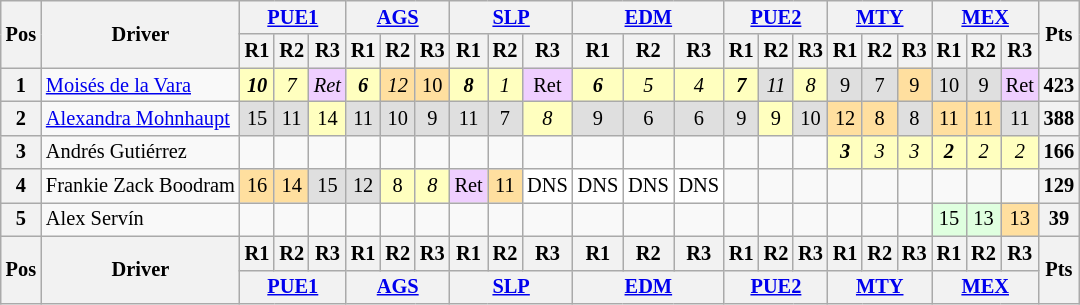<table class="wikitable" style="font-size: 85%; text-align:center">
<tr>
<th rowspan=2>Pos</th>
<th rowspan=2>Driver</th>
<th colspan=3><a href='#'>PUE1</a></th>
<th colspan=3><a href='#'>AGS</a></th>
<th colspan=3><a href='#'>SLP</a></th>
<th colspan=3><a href='#'>EDM</a></th>
<th colspan=3><a href='#'>PUE2</a></th>
<th colspan=3><a href='#'>MTY</a></th>
<th colspan=3><a href='#'>MEX</a></th>
<th rowspan=2>Pts</th>
</tr>
<tr>
<th>R1</th>
<th>R2</th>
<th>R3</th>
<th>R1</th>
<th>R2</th>
<th>R3</th>
<th>R1</th>
<th>R2</th>
<th>R3</th>
<th>R1</th>
<th>R2</th>
<th>R3</th>
<th>R1</th>
<th>R2</th>
<th>R3</th>
<th>R1</th>
<th>R2</th>
<th>R3</th>
<th>R1</th>
<th>R2</th>
<th>R3</th>
</tr>
<tr>
<th>1</th>
<td style="text-align:left"> <a href='#'>Moisés de la Vara</a></td>
<td style="background:#ffffbf"><strong><em>10</em></strong></td>
<td style="background:#ffffbf"><em>7</em></td>
<td style="background:#efcfff"><em>Ret</em></td>
<td style="background:#ffffbf"><strong><em>6</em></strong></td>
<td style="background:#ffdf9f"><em>12</em></td>
<td style="background:#ffdf9f">10</td>
<td style="background:#ffffbf"><strong><em>8</em></strong></td>
<td style="background:#ffffbf"><em>1</em></td>
<td style="background:#efcfff">Ret</td>
<td style="background:#ffffbf"><strong><em>6</em></strong></td>
<td style="background:#ffffbf"><em>5</em></td>
<td style="background:#ffffbf"><em>4</em></td>
<td style="background:#ffffbf"><strong><em>7</em></strong></td>
<td style="background:#dfdfdf"><em>11</em></td>
<td style="background:#ffffbf"><em>8</em></td>
<td style="background:#dfdfdf">9</td>
<td style="background:#dfdfdf">7</td>
<td style="background:#ffdf9f">9</td>
<td style="background:#dfdfdf">10</td>
<td style="background:#dfdfdf">9</td>
<td style="background:#efcfff">Ret</td>
<th>423</th>
</tr>
<tr>
<th>2</th>
<td style="text-align:left"> <a href='#'>Alexandra Mohnhaupt</a></td>
<td style="background:#dfdfdf">15</td>
<td style="background:#dfdfdf">11</td>
<td style="background:#ffffbf">14</td>
<td style="background:#dfdfdf">11</td>
<td style="background:#dfdfdf">10</td>
<td style="background:#dfdfdf">9</td>
<td style="background:#dfdfdf">11</td>
<td style="background:#dfdfdf">7</td>
<td style="background:#ffffbf"><em>8</em></td>
<td style="background:#dfdfdf">9</td>
<td style="background:#dfdfdf">6</td>
<td style="background:#dfdfdf">6</td>
<td style="background:#dfdfdf">9</td>
<td style="background:#ffffbf">9</td>
<td style="background:#dfdfdf">10</td>
<td style="background:#ffdf9f">12</td>
<td style="background:#ffdf9f">8</td>
<td style="background:#dfdfdf">8</td>
<td style="background:#ffdf9f">11</td>
<td style="background:#ffdf9f">11</td>
<td style="background:#dfdfdf">11</td>
<th>388</th>
</tr>
<tr>
<th>3</th>
<td style="text-align:left"> Andrés Gutiérrez</td>
<td></td>
<td></td>
<td></td>
<td></td>
<td></td>
<td></td>
<td></td>
<td></td>
<td></td>
<td></td>
<td></td>
<td></td>
<td></td>
<td></td>
<td></td>
<td style="background:#ffffbf"><strong><em>3</em></strong></td>
<td style="background:#ffffbf"><em>3</em></td>
<td style="background:#ffffbf"><em>3</em></td>
<td style="background:#ffffbf"><strong><em>2</em></strong></td>
<td style="background:#ffffbf"><em>2</em></td>
<td style="background:#ffffbf"><em>2</em></td>
<th>166</th>
</tr>
<tr>
<th>4</th>
<td style="text-align:left" nowrap> Frankie Zack Boodram</td>
<td style="background:#ffdf9f">16</td>
<td style="background:#ffdf9f">14</td>
<td style="background:#dfdfdf">15</td>
<td style="background:#dfdfdf">12</td>
<td style="background:#ffffbf">8</td>
<td style="background:#ffffbf"><em>8</em></td>
<td style="background:#efcfff">Ret</td>
<td style="background:#ffdf9f">11</td>
<td style="background:#ffffff">DNS</td>
<td style="background:#ffffff">DNS</td>
<td style="background:#ffffff">DNS</td>
<td style="background:#ffffff">DNS</td>
<td></td>
<td></td>
<td></td>
<td></td>
<td></td>
<td></td>
<td></td>
<td></td>
<td></td>
<th>129</th>
</tr>
<tr>
<th>5</th>
<td style="text-align:left"> Alex Servín</td>
<td></td>
<td></td>
<td></td>
<td></td>
<td></td>
<td></td>
<td></td>
<td></td>
<td></td>
<td></td>
<td></td>
<td></td>
<td></td>
<td></td>
<td></td>
<td></td>
<td></td>
<td></td>
<td style="background:#dfffdf">15</td>
<td style="background:#dfffdf">13</td>
<td style="background:#ffdf9f">13</td>
<th>39</th>
</tr>
<tr>
<th rowspan=2>Pos</th>
<th rowspan=2>Driver</th>
<th>R1</th>
<th>R2</th>
<th>R3</th>
<th>R1</th>
<th>R2</th>
<th>R3</th>
<th>R1</th>
<th>R2</th>
<th>R3</th>
<th>R1</th>
<th>R2</th>
<th>R3</th>
<th>R1</th>
<th>R2</th>
<th>R3</th>
<th>R1</th>
<th>R2</th>
<th>R3</th>
<th>R1</th>
<th>R2</th>
<th>R3</th>
<th rowspan=2>Pts</th>
</tr>
<tr>
<th colspan=3><a href='#'>PUE1</a></th>
<th colspan=3><a href='#'>AGS</a></th>
<th colspan=3><a href='#'>SLP</a></th>
<th colspan=3><a href='#'>EDM</a></th>
<th colspan=3><a href='#'>PUE2</a></th>
<th colspan=3><a href='#'>MTY</a></th>
<th colspan=3><a href='#'>MEX</a></th>
</tr>
</table>
